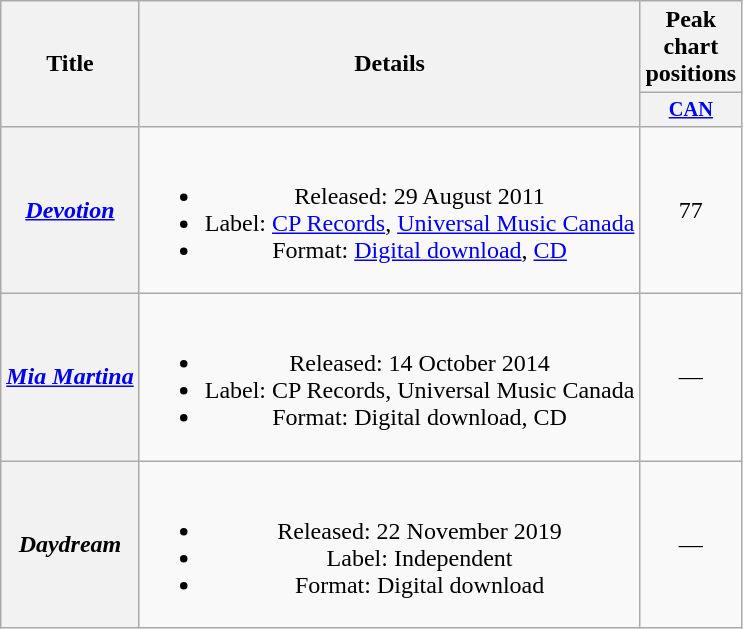<table class="wikitable plainrowheaders" style="text-align:center;">
<tr>
<th scope="col" rowspan="2">Title</th>
<th scope="col" rowspan="2">Details</th>
<th scope="col" colspan="1">Peak chart positions</th>
</tr>
<tr>
<th scope="col" style="width:3em;font-size:85%;"><a href='#'>CAN</a></th>
</tr>
<tr>
<th scope="row"><em><a href='#'>Devotion</a></em></th>
<td><br><ul><li>Released: 29 August 2011</li><li>Label: <a href='#'>CP Records</a>, <a href='#'>Universal Music Canada</a></li><li>Format: <a href='#'>Digital download</a>, <a href='#'>CD</a></li></ul></td>
<td>77</td>
</tr>
<tr>
<th scope="row"><em><a href='#'>Mia Martina</a></em></th>
<td><br><ul><li>Released: 14 October 2014</li><li>Label: CP Records, Universal Music Canada</li><li>Format: Digital download, CD</li></ul></td>
<td>—</td>
</tr>
<tr>
<th scope="row"><em>Daydream</em></th>
<td><br><ul><li>Released: 22 November 2019</li><li>Label: Independent</li><li>Format: Digital download</li></ul></td>
<td>—</td>
</tr>
</table>
